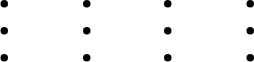<table>
<tr>
<td valign="top" width=20%><br><ul><li></li><li></li><li></li></ul></td>
<td valign="top" width=20%><br><ul><li></li><li></li><li></li></ul></td>
<td valign="top" width=20%><br><ul><li></li><li></li><li></li></ul></td>
<td valign="top" width=20%><br><ul><li></li><li></li><li></li></ul></td>
</tr>
</table>
